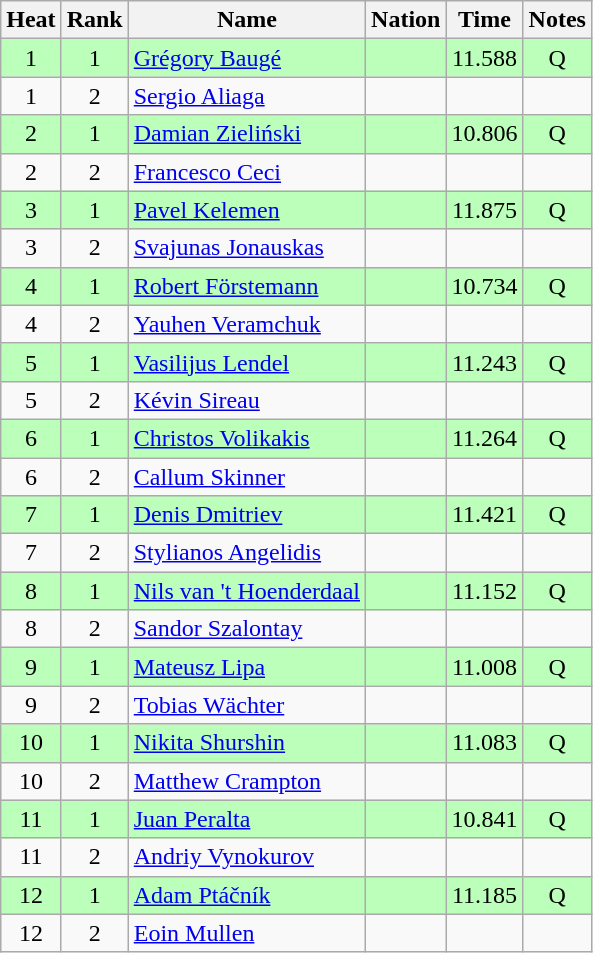<table class="wikitable sortable" style="text-align:center">
<tr>
<th>Heat</th>
<th>Rank</th>
<th>Name</th>
<th>Nation</th>
<th>Time</th>
<th>Notes</th>
</tr>
<tr bgcolor=bbffbb>
<td>1</td>
<td>1</td>
<td align=left><a href='#'>Grégory Baugé</a></td>
<td align=left></td>
<td>11.588</td>
<td>Q</td>
</tr>
<tr>
<td>1</td>
<td>2</td>
<td align=left><a href='#'>Sergio Aliaga</a></td>
<td align=left></td>
<td></td>
<td></td>
</tr>
<tr bgcolor=bbffbb>
<td>2</td>
<td>1</td>
<td align=left><a href='#'>Damian Zieliński</a></td>
<td align=left></td>
<td>10.806</td>
<td>Q</td>
</tr>
<tr>
<td>2</td>
<td>2</td>
<td align=left><a href='#'>Francesco Ceci</a></td>
<td align=left></td>
<td></td>
<td></td>
</tr>
<tr bgcolor=bbffbb>
<td>3</td>
<td>1</td>
<td align=left><a href='#'>Pavel Kelemen</a></td>
<td align=left></td>
<td>11.875</td>
<td>Q</td>
</tr>
<tr>
<td>3</td>
<td>2</td>
<td align=left><a href='#'>Svajunas Jonauskas</a></td>
<td align=left></td>
<td></td>
<td></td>
</tr>
<tr bgcolor=bbffbb>
<td>4</td>
<td>1</td>
<td align=left><a href='#'>Robert Förstemann</a></td>
<td align=left></td>
<td>10.734</td>
<td>Q</td>
</tr>
<tr>
<td>4</td>
<td>2</td>
<td align=left><a href='#'>Yauhen Veramchuk</a></td>
<td align=left></td>
<td></td>
<td></td>
</tr>
<tr bgcolor=bbffbb>
<td>5</td>
<td>1</td>
<td align=left><a href='#'>Vasilijus Lendel</a></td>
<td align=left></td>
<td>11.243</td>
<td>Q</td>
</tr>
<tr>
<td>5</td>
<td>2</td>
<td align=left><a href='#'>Kévin Sireau</a></td>
<td align=left></td>
<td></td>
<td></td>
</tr>
<tr bgcolor=bbffbb>
<td>6</td>
<td>1</td>
<td align=left><a href='#'>Christos Volikakis</a></td>
<td align=left></td>
<td>11.264</td>
<td>Q</td>
</tr>
<tr>
<td>6</td>
<td>2</td>
<td align=left><a href='#'>Callum Skinner</a></td>
<td align=left></td>
<td></td>
<td></td>
</tr>
<tr bgcolor=bbffbb>
<td>7</td>
<td>1</td>
<td align=left><a href='#'>Denis Dmitriev</a></td>
<td align=left></td>
<td>11.421</td>
<td>Q</td>
</tr>
<tr>
<td>7</td>
<td>2</td>
<td align=left><a href='#'>Stylianos Angelidis</a></td>
<td align=left></td>
<td></td>
<td></td>
</tr>
<tr bgcolor=bbffbb>
<td>8</td>
<td>1</td>
<td align=left><a href='#'>Nils van 't Hoenderdaal</a></td>
<td align=left></td>
<td>11.152</td>
<td>Q</td>
</tr>
<tr>
<td>8</td>
<td>2</td>
<td align=left><a href='#'>Sandor Szalontay</a></td>
<td align=left></td>
<td></td>
<td></td>
</tr>
<tr bgcolor=bbffbb>
<td>9</td>
<td>1</td>
<td align=left><a href='#'>Mateusz Lipa</a></td>
<td align=left></td>
<td>11.008</td>
<td>Q</td>
</tr>
<tr>
<td>9</td>
<td>2</td>
<td align=left><a href='#'>Tobias Wächter</a></td>
<td align=left></td>
<td></td>
<td></td>
</tr>
<tr bgcolor=bbffbb>
<td>10</td>
<td>1</td>
<td align=left><a href='#'>Nikita Shurshin</a></td>
<td align=left></td>
<td>11.083</td>
<td>Q</td>
</tr>
<tr>
<td>10</td>
<td>2</td>
<td align=left><a href='#'>Matthew Crampton</a></td>
<td align=left></td>
<td></td>
<td></td>
</tr>
<tr bgcolor=bbffbb>
<td>11</td>
<td>1</td>
<td align=left><a href='#'>Juan Peralta</a></td>
<td align=left></td>
<td>10.841</td>
<td>Q</td>
</tr>
<tr>
<td>11</td>
<td>2</td>
<td align=left><a href='#'>Andriy Vynokurov</a></td>
<td align=left></td>
<td></td>
<td></td>
</tr>
<tr bgcolor=bbffbb>
<td>12</td>
<td>1</td>
<td align=left><a href='#'>Adam Ptáčník</a></td>
<td align=left></td>
<td>11.185</td>
<td>Q</td>
</tr>
<tr>
<td>12</td>
<td>2</td>
<td align=left><a href='#'>Eoin Mullen</a></td>
<td align=left></td>
<td></td>
<td></td>
</tr>
</table>
